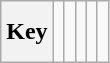<table class="wikitable" style="height:2.6em">
<tr>
<th>Key</th>
<td></td>
<td></td>
<td></td>
<td></td>
<td></td>
</tr>
</table>
